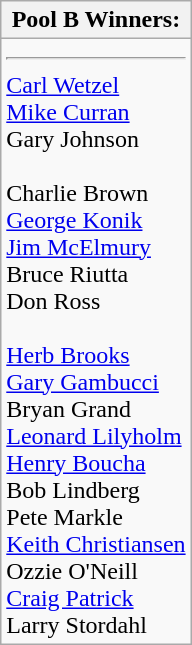<table class="wikitable">
<tr>
<th align="center" bgcolor="cc9966#">Pool B Winners:</th>
</tr>
<tr valign=top>
<td><hr> <a href='#'>Carl Wetzel</a><br> <a href='#'>Mike Curran</a><br> Gary Johnson<br><br> Charlie Brown<br> <a href='#'>George Konik</a><br> <a href='#'>Jim McElmury</a><br> Bruce Riutta<br> Don Ross<br><br> <a href='#'>Herb Brooks</a><br> <a href='#'>Gary Gambucci</a><br> Bryan Grand<br> <a href='#'>Leonard Lilyholm</a><br> <a href='#'>Henry Boucha</a><br> Bob Lindberg<br> Pete Markle<br> <a href='#'>Keith Christiansen</a><br> Ozzie O'Neill<br> <a href='#'>Craig Patrick</a><br> Larry Stordahl</td>
</tr>
</table>
